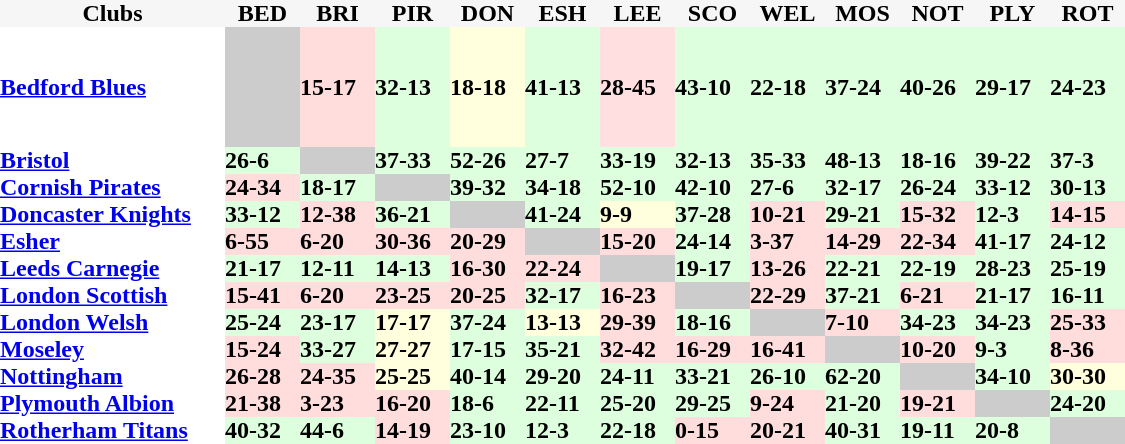<table bgcolor="#FFFFFF" cellpadding="0" cellspacing="0" border="0" style="font-size: 100%; border: gray solid 0px; border-collapse: collapse; height:80px; font-weight:bold;" bgcolor="#F6F6F6">
<tr bgcolor="#F6F6F6" align="center">
<td align="center"><strong>Clubs</strong></td>
<td width=50px>BED</td>
<td width=50px>BRI</td>
<td width=50px>PIR</td>
<td width=50px>DON</td>
<td width=50px>ESH</td>
<td width=50px>LEE</td>
<td width=50px>SCO</td>
<td width=50px>WEL</td>
<td width=50px>MOS</td>
<td width=50px>NOT</td>
<td width=50px>PLY</td>
<td width=50px>ROT</td>
</tr>
<tr ---align="center" height="80px">
<td align="left" width="150px"><a href='#'>Bedford Blues</a></td>
<td style="background:#CCCCCC;"></td>
<td style="background:#ffdddd;">15-17</td>
<td style="background:#ddffdd;">32-13</td>
<td style="background:#ffffdd;">18-18</td>
<td style="background:#ddffdd;">41-13</td>
<td style="background:#FFDFDF;">28-45</td>
<td style="background:#ddffdd;">43-10</td>
<td style="background:#ddffdd;">22-18</td>
<td style="background:#ddffdd;">37-24</td>
<td style="background:#ddffdd;">40-26</td>
<td style="background:#ddffdd;">29-17</td>
<td style="background:#ddffdd;">24-23</td>
</tr>
<tr ---align="center">
<td align="left"><a href='#'>Bristol</a></td>
<td style="background:#ddffdd;">26-6</td>
<td style="background:#CCCCCC;"></td>
<td style="background:#ddffdd;">37-33</td>
<td style="background:#ddffdd;">52-26</td>
<td style="background:#ddffdd;">27-7</td>
<td style="background:#ddffdd;">33-19</td>
<td style="background:#ddffdd;">32-13</td>
<td style="background:#ddffdd;">35-33</td>
<td style="background:#ddffdd;">48-13</td>
<td style="background:#ddffdd;">18-16</td>
<td style="background:#ddffdd;">39-22</td>
<td style="background:#ddffdd;">37-3</td>
</tr>
<tr ---align="center">
<td align="left"><a href='#'>Cornish Pirates</a></td>
<td style="background:#ffdddd;">24-34</td>
<td style="background:#ddffdd;">18-17</td>
<td style="background:#CCCCCC;"></td>
<td style="background:#ddffdd;">39-32</td>
<td style="background:#ddffdd;">34-18</td>
<td style="background:#ddffdd;">52-10</td>
<td style="background:#ddffdd;">42-10</td>
<td style="background:#ddffdd;">27-6</td>
<td style="background:#ddffdd;">32-17</td>
<td style="background:#ddffdd;">26-24</td>
<td style="background:#ddffdd;">33-12</td>
<td style="background:#ddffdd;">30-13</td>
</tr>
<tr ----align="center">
<td align="left"><a href='#'>Doncaster Knights</a></td>
<td style="background:#ddffdd;">33-12</td>
<td style="background:#ffdddd;">12-38</td>
<td style="background:#ddffdd;">36-21</td>
<td style="background:#CCCCCC;"></td>
<td style="background:#ddffdd;">41-24</td>
<td style="background:#ffffdd;">9-9</td>
<td style="background:#ddffdd;">37-28</td>
<td style="background:#ffdddd;">10-21</td>
<td style="background:#ddffdd;">29-21</td>
<td style="background:#ffdddd;">15-32</td>
<td style="background:#ddffdd;">12-3</td>
<td style="background:#ffdddd;">14-15</td>
</tr>
<tr ----align="center">
<td align="left"><a href='#'>Esher</a></td>
<td style="background:#ffdddd;">6-55</td>
<td style="background:#ffdddd;">6-20</td>
<td style="background:#ffdddd;">30-36</td>
<td style="background:#ffdddd;">20-29</td>
<td style="background:#CCCCCC;"></td>
<td style="background:#ffdddd;">15-20</td>
<td style="background:#ddffdd;">24-14</td>
<td style="background:#ffdddd;">3-37</td>
<td style="background:#ffdddd;">14-29</td>
<td style="background:#ffdddd;">22-34</td>
<td style="background:#ddffdd;">41-17</td>
<td style="background:#ddffdd;">24-12</td>
</tr>
<tr ----align="center">
<td align="left"><a href='#'>Leeds Carnegie</a></td>
<td style="background:#ddffdd;">21-17</td>
<td style="background:#ddffdd;">12-11</td>
<td style="background:#ddffdd;">14-13</td>
<td style="background:#ffdddd;">16-30</td>
<td style="background:#ffdddd;">22-24</td>
<td style="background:#CCCCCC;"></td>
<td style="background:#ddffdd;">19-17</td>
<td style="background:#ffdddd;">13-26</td>
<td style="background:#ddffdd;">22-21</td>
<td style="background:#ddffdd;">22-19</td>
<td style="background:#ddffdd;">28-23</td>
<td style="background:#ddffdd;">25-19</td>
</tr>
<tr ----align="center">
<td align="left"><a href='#'>London Scottish</a></td>
<td style="background:#ffdddd;">15-41</td>
<td style="background:#ffdddd;">6-20</td>
<td style="background:#ffdddd;">23-25</td>
<td style="background:#ffdddd;">20-25</td>
<td style="background:#ddffdd;">32-17</td>
<td style="background:#ffdddd;">16-23</td>
<td style="background:#CCCCCC;"></td>
<td style="background:#ffdddd;">22-29</td>
<td style="background:#ddffdd;">37-21</td>
<td style="background:#ffdddd;">6-21</td>
<td style="background:#ddffdd;">21-17</td>
<td style="background:#ddffdd;">16-11</td>
</tr>
<tr ----align="center">
<td align="left"><a href='#'>London Welsh</a></td>
<td style="background:#ddffdd;">25-24</td>
<td style="background:#ddffdd;">23-17</td>
<td style="background:#ffffdd;">17-17</td>
<td style="background:#ddffdd;">37-24</td>
<td style="background:#ffffdd;">13-13</td>
<td style="background:#ffdddd;">29-39</td>
<td style="background:#ddffdd;">18-16</td>
<td style="background:#CCCCCC;"></td>
<td style="background:#ffdddd;">7-10</td>
<td style="background:#ddffdd;">34-23</td>
<td style="background:#ddffdd;">34-23</td>
<td style="background:#ffdddd;">25-33</td>
</tr>
<tr ----align="center">
<td align="left"><a href='#'>Moseley</a></td>
<td style="background:#ffdddd;">15-24</td>
<td style="background:#ddffdd;">33-27</td>
<td style="background:#ffffdd;">27-27</td>
<td style="background:#ddffdd;">17-15</td>
<td style="background:#ddffdd;">35-21</td>
<td style="background:#ffdddd;">32-42</td>
<td style="background:#ffdddd;">16-29</td>
<td style="background:#ffdddd;">16-41</td>
<td style="background:#CCCCCC;"></td>
<td style="background:#ffdddd;">10-20</td>
<td style="background:#ddffdd;">9-3</td>
<td style="background:#ffdddd;">8-36</td>
</tr>
<tr ----align="center">
<td align="left"><a href='#'>Nottingham</a></td>
<td style="background:#ffdddd;">26-28</td>
<td style="background:#ffdddd;">24-35</td>
<td style="background:#ffffdd;">25-25</td>
<td style="background:#ddffdd;">40-14</td>
<td style="background:#ddffdd;">29-20</td>
<td style="background:#ddffdd;">24-11</td>
<td style="background:#ddffdd;">33-21</td>
<td style="background:#ddffdd;">26-10</td>
<td style="background:#ddffdd;">62-20</td>
<td style="background:#CCCCCC;"></td>
<td style="background:#ddffdd;">34-10</td>
<td style="background:#ffffdd;">30-30</td>
</tr>
<tr ----align="center">
<td align="left"><a href='#'>Plymouth Albion</a></td>
<td style="background:#ffdddd;">21-38</td>
<td style="background:#ffdddd;">3-23</td>
<td style="background:#ffdddd;">16-20</td>
<td style="background:#ddffdd;">18-6</td>
<td style="background:#ddffdd;">22-11</td>
<td style="background:#ddffdd;">25-20</td>
<td style="background:#ddffdd;">29-25</td>
<td style="background:#ffdddd;">9-24</td>
<td style="background:#ddffdd;">21-20</td>
<td style="background:#ffdddd;">19-21</td>
<td style="background:#CCCCCC;"></td>
<td style="background:#ddffdd;">24-20</td>
</tr>
<tr ----align="center">
<td align="left"><a href='#'>Rotherham Titans</a></td>
<td style="background:#ddffdd;">40-32</td>
<td style="background:#ddffdd;">44-6</td>
<td style="background:#ffdddd;">14-19</td>
<td style="background:#ddffdd;">23-10</td>
<td style="background:#ddffdd;">12-3</td>
<td style="background:#ddffdd;">22-18</td>
<td style="background:#ffdddd;">0-15</td>
<td style="background:#ffdddd;">20-21</td>
<td style="background:#ddffdd;">40-31</td>
<td style="background:#ddffdd;">19-11</td>
<td style="background:#ddffdd;">20-8</td>
<td style="background:#CCCCCC;"></td>
</tr>
</table>
